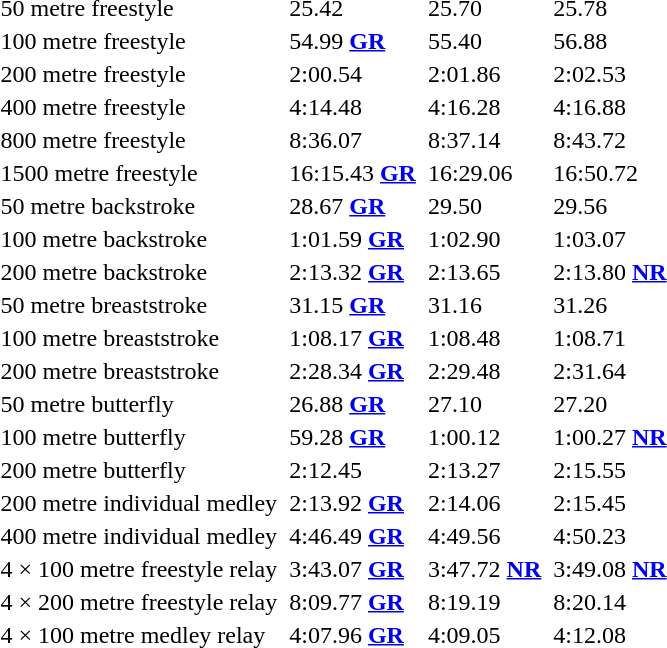<table>
<tr>
<td>50 metre freestyle</td>
<td></td>
<td>25.42</td>
<td></td>
<td>25.70</td>
<td></td>
<td>25.78</td>
</tr>
<tr>
<td>100 metre freestyle</td>
<td></td>
<td>54.99 <strong><a href='#'>GR</a></strong></td>
<td></td>
<td>55.40</td>
<td></td>
<td>56.88</td>
</tr>
<tr>
<td>200 metre freestyle</td>
<td></td>
<td>2:00.54</td>
<td></td>
<td>2:01.86</td>
<td></td>
<td>2:02.53</td>
</tr>
<tr>
<td>400 metre freestyle</td>
<td></td>
<td>4:14.48</td>
<td></td>
<td>4:16.28</td>
<td></td>
<td>4:16.88</td>
</tr>
<tr>
<td>800 metre freestyle</td>
<td></td>
<td>8:36.07</td>
<td></td>
<td>8:37.14</td>
<td></td>
<td>8:43.72</td>
</tr>
<tr>
<td>1500 metre freestyle</td>
<td></td>
<td>16:15.43 <strong><a href='#'>GR</a></strong></td>
<td></td>
<td>16:29.06</td>
<td></td>
<td>16:50.72</td>
</tr>
<tr>
<td>50 metre backstroke</td>
<td></td>
<td>28.67 <strong><a href='#'>GR</a></strong></td>
<td></td>
<td>29.50</td>
<td></td>
<td>29.56</td>
</tr>
<tr>
<td>100 metre backstroke</td>
<td></td>
<td>1:01.59 <strong><a href='#'>GR</a></strong></td>
<td></td>
<td>1:02.90</td>
<td></td>
<td>1:03.07</td>
</tr>
<tr>
<td>200 metre backstroke</td>
<td></td>
<td>2:13.32 <strong><a href='#'>GR</a></strong></td>
<td></td>
<td>2:13.65</td>
<td></td>
<td>2:13.80 <strong><a href='#'>NR</a></strong></td>
</tr>
<tr>
<td>50 metre breaststroke</td>
<td></td>
<td>31.15 <strong><a href='#'>GR</a></strong></td>
<td></td>
<td>31.16</td>
<td></td>
<td>31.26</td>
</tr>
<tr>
<td>100 metre breaststroke</td>
<td></td>
<td>1:08.17 <strong><a href='#'>GR</a></strong></td>
<td></td>
<td>1:08.48</td>
<td></td>
<td>1:08.71</td>
</tr>
<tr>
<td>200 metre breaststroke</td>
<td></td>
<td>2:28.34 <strong><a href='#'>GR</a></strong></td>
<td></td>
<td>2:29.48</td>
<td></td>
<td>2:31.64</td>
</tr>
<tr>
<td>50 metre butterfly</td>
<td></td>
<td>26.88 <strong><a href='#'>GR</a></strong></td>
<td></td>
<td>27.10</td>
<td></td>
<td>27.20</td>
</tr>
<tr>
<td>100 metre butterfly</td>
<td></td>
<td>59.28 <strong><a href='#'>GR</a></strong></td>
<td></td>
<td>1:00.12</td>
<td></td>
<td>1:00.27 <strong><a href='#'>NR</a></strong></td>
</tr>
<tr>
<td>200 metre butterfly</td>
<td></td>
<td>2:12.45</td>
<td></td>
<td>2:13.27</td>
<td></td>
<td>2:15.55</td>
</tr>
<tr>
<td>200 metre individual medley</td>
<td></td>
<td>2:13.92 <strong><a href='#'>GR</a></strong></td>
<td></td>
<td>2:14.06</td>
<td></td>
<td>2:15.45</td>
</tr>
<tr>
<td>400 metre individual medley</td>
<td></td>
<td>4:46.49 <strong><a href='#'>GR</a></strong></td>
<td></td>
<td>4:49.56</td>
<td></td>
<td>4:50.23</td>
</tr>
<tr>
<td>4 × 100 metre freestyle relay</td>
<td></td>
<td>3:43.07 <strong><a href='#'>GR</a></strong></td>
<td></td>
<td>3:47.72 <strong><a href='#'>NR</a></strong></td>
<td></td>
<td>3:49.08 <strong><a href='#'>NR</a></strong></td>
</tr>
<tr>
<td>4 × 200 metre freestyle relay</td>
<td></td>
<td>8:09.77 <strong><a href='#'>GR</a></strong></td>
<td></td>
<td>8:19.19</td>
<td></td>
<td>8:20.14</td>
</tr>
<tr>
<td>4 × 100 metre  medley relay</td>
<td></td>
<td>4:07.96 <strong><a href='#'>GR</a></strong></td>
<td></td>
<td>4:09.05</td>
<td></td>
<td>4:12.08</td>
</tr>
</table>
